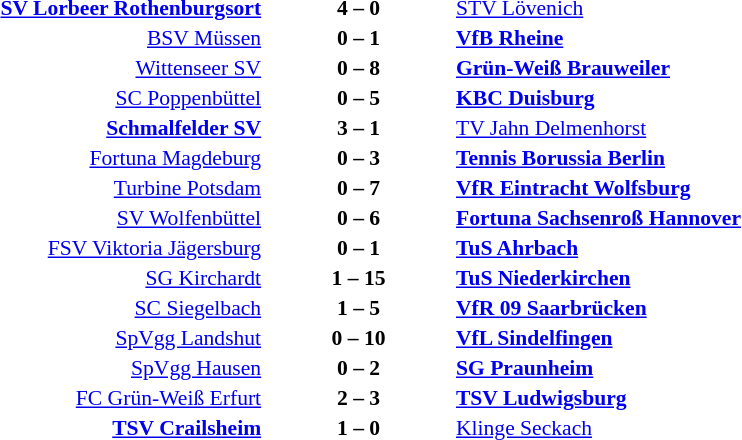<table width=100% cellspacing=1>
<tr>
<th width=25%></th>
<th width=10%></th>
<th width=25%></th>
<th></th>
</tr>
<tr style=font-size:90%>
<td align=right><strong><a href='#'>SV Lorbeer Rothenburgsort</a></strong></td>
<td align=center><strong>4 – 0</strong></td>
<td><a href='#'>STV Lövenich</a></td>
</tr>
<tr style=font-size:90%>
<td align=right><a href='#'>BSV Müssen</a></td>
<td align=center><strong>0 – 1</strong></td>
<td><strong><a href='#'>VfB Rheine</a></strong></td>
</tr>
<tr style=font-size:90%>
<td align=right><a href='#'>Wittenseer SV</a></td>
<td align=center><strong>0 – 8</strong></td>
<td><strong><a href='#'>Grün-Weiß Brauweiler</a></strong></td>
</tr>
<tr style=font-size:90%>
<td align=right><a href='#'>SC Poppenbüttel</a></td>
<td align=center><strong>0 – 5</strong></td>
<td><strong><a href='#'>KBC Duisburg</a></strong></td>
</tr>
<tr style=font-size:90%>
<td align=right><strong><a href='#'>Schmalfelder SV</a></strong></td>
<td align=center><strong>3 – 1</strong></td>
<td><a href='#'>TV Jahn Delmenhorst</a></td>
</tr>
<tr style=font-size:90%>
<td align=right><a href='#'>Fortuna Magdeburg</a></td>
<td align=center><strong>0 – 3</strong></td>
<td><strong><a href='#'>Tennis Borussia Berlin</a></strong></td>
</tr>
<tr style=font-size:90%>
<td align=right><a href='#'>Turbine Potsdam</a></td>
<td align=center><strong>0 – 7</strong></td>
<td><strong><a href='#'>VfR Eintracht Wolfsburg</a></strong></td>
</tr>
<tr style=font-size:90%>
<td align=right><a href='#'>SV Wolfenbüttel</a></td>
<td align=center><strong>0 – 6</strong></td>
<td><strong><a href='#'>Fortuna Sachsenroß Hannover</a></strong></td>
</tr>
<tr style=font-size:90%>
<td align=right><a href='#'>FSV Viktoria Jägersburg</a></td>
<td align=center><strong>0 – 1</strong></td>
<td><strong><a href='#'>TuS Ahrbach</a></strong></td>
</tr>
<tr style=font-size:90%>
<td align=right><a href='#'>SG Kirchardt</a></td>
<td align=center><strong>1 – 15</strong></td>
<td><strong><a href='#'>TuS Niederkirchen</a></strong></td>
</tr>
<tr style=font-size:90%>
<td align=right><a href='#'>SC Siegelbach</a></td>
<td align=center><strong>1 – 5</strong></td>
<td><strong><a href='#'>VfR 09 Saarbrücken</a></strong></td>
</tr>
<tr style=font-size:90%>
<td align=right><a href='#'>SpVgg Landshut</a></td>
<td align=center><strong>0 – 10</strong></td>
<td><strong><a href='#'>VfL Sindelfingen</a></strong></td>
</tr>
<tr style=font-size:90%>
<td align=right><a href='#'>SpVgg Hausen</a></td>
<td align=center><strong>0 – 2</strong></td>
<td><strong><a href='#'>SG Praunheim</a></strong></td>
</tr>
<tr style=font-size:90%>
<td align=right><a href='#'>FC Grün-Weiß Erfurt</a></td>
<td align=center><strong>2 – 3</strong></td>
<td><strong><a href='#'>TSV Ludwigsburg</a></strong></td>
</tr>
<tr style=font-size:90%>
<td align=right><strong><a href='#'>TSV Crailsheim</a></strong></td>
<td align=center><strong>1 – 0</strong></td>
<td><a href='#'>Klinge Seckach</a></td>
</tr>
</table>
